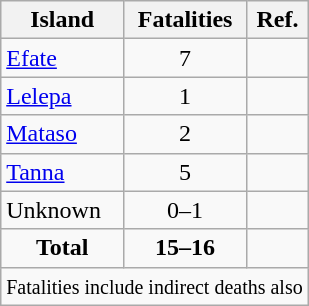<table class="wikitable sortable" style="float: right; margin:0 1em 0.5em 1em;">
<tr>
<th scope="col" align="center">Island</th>
<th scope="col" align="center">Fatalities</th>
<th scope="col" align="center">Ref.</th>
</tr>
<tr>
<td><a href='#'>Efate</a></td>
<td align="center">7</td>
<td></td>
</tr>
<tr>
<td><a href='#'>Lelepa</a></td>
<td align="center">1</td>
<td></td>
</tr>
<tr>
<td><a href='#'>Mataso</a></td>
<td align="center">2</td>
<td></td>
</tr>
<tr>
<td><a href='#'>Tanna</a></td>
<td align="center">5</td>
<td></td>
</tr>
<tr>
<td>Unknown</td>
<td align="center">0–1</td>
<td></td>
</tr>
<tr class="sortbottom">
<td align="center"><strong>Total</strong></td>
<td align="center"><strong>15–16</strong></td>
<td></td>
</tr>
<tr class="sortbottom">
<td colspan = 3><small>Fatalities include indirect deaths also</small></td>
</tr>
</table>
